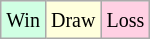<table class="wikitable">
<tr>
<td style="background-color: #d0ffe3;"><small>Win</small></td>
<td style="background-color: #ffffdd;"><small>Draw</small></td>
<td style="background-color: #ffd0e3;"><small>Loss</small></td>
</tr>
</table>
